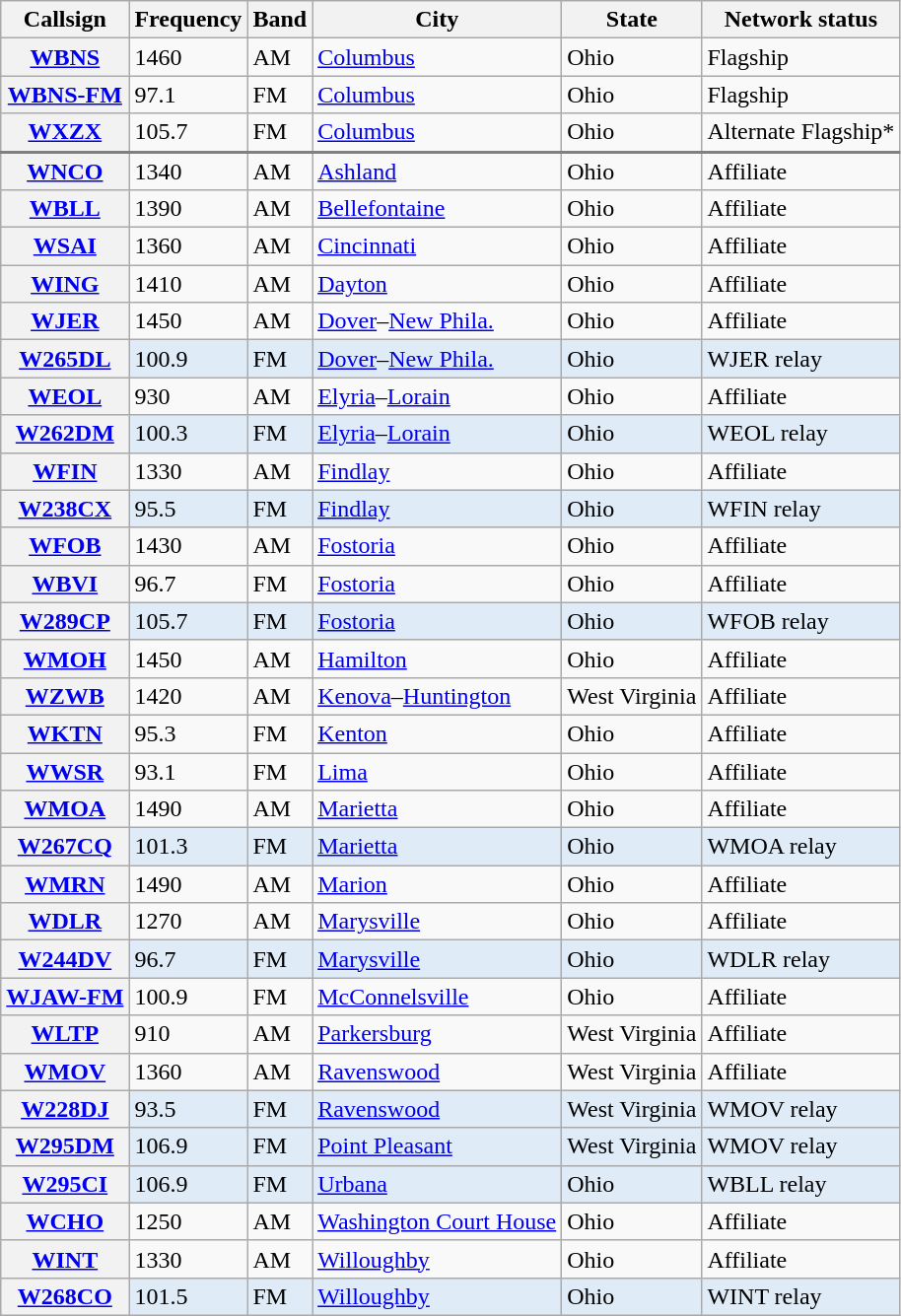<table class="wikitable sortable">
<tr>
<th scope = "col">Callsign</th>
<th scope = "col">Frequency</th>
<th scope = "col">Band</th>
<th scope = "col">City</th>
<th scope = "col">State</th>
<th scope = "col">Network status</th>
</tr>
<tr>
<th scope = "row"><a href='#'>WBNS</a></th>
<td data-sort-value=001460>1460</td>
<td>AM</td>
<td><a href='#'>Columbus</a></td>
<td>Ohio</td>
<td>Flagship</td>
</tr>
<tr>
<th scope = "row"><a href='#'>WBNS-FM</a></th>
<td data-sort-value=097100>97.1</td>
<td>FM</td>
<td><a href='#'>Columbus</a></td>
<td>Ohio</td>
<td>Flagship</td>
</tr>
<tr style="border-bottom: 2px solid grey">
<th scope = "row"><a href='#'>WXZX</a></th>
<td data-sort-value=105700>105.7</td>
<td>FM</td>
<td><a href='#'>Columbus</a></td>
<td>Ohio</td>
<td>Alternate Flagship*</td>
</tr>
<tr>
<th scope = "row"><a href='#'>WNCO</a></th>
<td data-sort-value=001340>1340</td>
<td>AM</td>
<td><a href='#'>Ashland</a></td>
<td>Ohio</td>
<td>Affiliate</td>
</tr>
<tr>
<th scope = "row"><a href='#'>WBLL</a></th>
<td data-sort-value=001390>1390</td>
<td>AM</td>
<td><a href='#'>Bellefontaine</a></td>
<td>Ohio</td>
<td>Affiliate</td>
</tr>
<tr>
<th scope = "row"><a href='#'>WSAI</a></th>
<td data-sort-value=001360>1360</td>
<td>AM</td>
<td><a href='#'>Cincinnati</a></td>
<td>Ohio</td>
<td>Affiliate</td>
</tr>
<tr>
<th scope = "row"><a href='#'>WING</a></th>
<td data-sort-value=001410>1410</td>
<td>AM</td>
<td><a href='#'>Dayton</a></td>
<td>Ohio</td>
<td>Affiliate</td>
</tr>
<tr>
<th scope = "row"><a href='#'>WJER</a></th>
<td data-sort-value=001450>1450</td>
<td>AM</td>
<td><a href='#'>Dover</a>–<a href='#'>New Phila.</a></td>
<td>Ohio</td>
<td>Affiliate</td>
</tr>
<tr style="background-color:#DFEBF6;">
<th scope = "row"><a href='#'>W265DL</a></th>
<td data-sort-value=100900>100.9</td>
<td>FM</td>
<td><a href='#'>Dover</a>–<a href='#'>New Phila.</a></td>
<td>Ohio</td>
<td>WJER relay</td>
</tr>
<tr>
<th scope = "row"><a href='#'>WEOL</a></th>
<td data-sort-value=000930>930</td>
<td>AM</td>
<td><a href='#'>Elyria</a>–<a href='#'>Lorain</a></td>
<td>Ohio</td>
<td>Affiliate</td>
</tr>
<tr style="background-color:#DFEBF6;">
<th scope = "row"><a href='#'>W262DM</a></th>
<td data-sort-value=100300>100.3</td>
<td>FM</td>
<td><a href='#'>Elyria</a>–<a href='#'>Lorain</a></td>
<td>Ohio</td>
<td>WEOL relay</td>
</tr>
<tr>
<th scope = "row"><a href='#'>WFIN</a></th>
<td data-sort-value=001330>1330</td>
<td>AM</td>
<td><a href='#'>Findlay</a></td>
<td>Ohio</td>
<td>Affiliate</td>
</tr>
<tr style="background-color:#DFEBF6;">
<th scope = "row"><a href='#'>W238CX</a></th>
<td data-sort-value=095500>95.5</td>
<td>FM</td>
<td><a href='#'>Findlay</a></td>
<td>Ohio</td>
<td>WFIN relay</td>
</tr>
<tr>
<th scope = "row"><a href='#'>WFOB</a></th>
<td data-sort-value=001430>1430</td>
<td>AM</td>
<td><a href='#'>Fostoria</a></td>
<td>Ohio</td>
<td>Affiliate</td>
</tr>
<tr>
<th scope = "row"><a href='#'>WBVI</a></th>
<td data-sort-value=096700>96.7</td>
<td>FM</td>
<td><a href='#'>Fostoria</a></td>
<td>Ohio</td>
<td>Affiliate</td>
</tr>
<tr style="background-color:#DFEBF6;">
<th scope = "row"><a href='#'>W289CP</a></th>
<td data-sort-value=105700>105.7</td>
<td>FM</td>
<td><a href='#'>Fostoria</a></td>
<td>Ohio</td>
<td>WFOB relay</td>
</tr>
<tr>
<th scope = "row"><a href='#'>WMOH</a></th>
<td data-sort-value=001450>1450</td>
<td>AM</td>
<td><a href='#'>Hamilton</a></td>
<td>Ohio</td>
<td>Affiliate</td>
</tr>
<tr>
<th scope = "row"><a href='#'>WZWB</a></th>
<td data-sort-value=001420>1420</td>
<td>AM</td>
<td><a href='#'>Kenova</a>–<a href='#'>Huntington</a></td>
<td>West Virginia</td>
<td>Affiliate</td>
</tr>
<tr>
<th scope = "row"><a href='#'>WKTN</a></th>
<td data-sort-value=095300>95.3</td>
<td>FM</td>
<td><a href='#'>Kenton</a></td>
<td>Ohio</td>
<td>Affiliate</td>
</tr>
<tr>
<th scope = "row"><a href='#'>WWSR</a></th>
<td data-sort-value=093100>93.1</td>
<td>FM</td>
<td><a href='#'>Lima</a></td>
<td>Ohio</td>
<td>Affiliate</td>
</tr>
<tr>
<th scope = "row"><a href='#'>WMOA</a></th>
<td data-sort-value=001490>1490</td>
<td>AM</td>
<td><a href='#'>Marietta</a></td>
<td>Ohio</td>
<td>Affiliate</td>
</tr>
<tr style="background-color:#DFEBF6;">
<th scope = "row"><a href='#'>W267CQ</a></th>
<td data-sort-value=101300>101.3</td>
<td>FM</td>
<td><a href='#'>Marietta</a></td>
<td>Ohio</td>
<td>WMOA relay</td>
</tr>
<tr>
<th scope = "row"><a href='#'>WMRN</a></th>
<td data-sort-value=001490>1490</td>
<td>AM</td>
<td><a href='#'>Marion</a></td>
<td>Ohio</td>
<td>Affiliate</td>
</tr>
<tr>
<th scope = "row"><a href='#'>WDLR</a></th>
<td data-sort-value=001270>1270</td>
<td>AM</td>
<td><a href='#'>Marysville</a></td>
<td>Ohio</td>
<td>Affiliate</td>
</tr>
<tr style="background-color:#DFEBF6;">
<th scope = "row"><a href='#'>W244DV</a></th>
<td data-sort-value=096700>96.7</td>
<td>FM</td>
<td><a href='#'>Marysville</a></td>
<td>Ohio</td>
<td>WDLR relay</td>
</tr>
<tr>
<th scope = "row"><a href='#'>WJAW-FM</a></th>
<td data-sort-value=100900>100.9</td>
<td>FM</td>
<td><a href='#'>McConnelsville</a></td>
<td>Ohio</td>
<td>Affiliate</td>
</tr>
<tr>
<th scope = "row"><a href='#'>WLTP</a></th>
<td data-sort-value=000910>910</td>
<td>AM</td>
<td><a href='#'>Parkersburg</a></td>
<td>West Virginia</td>
<td>Affiliate</td>
</tr>
<tr>
<th scope = "row"><a href='#'>WMOV</a></th>
<td data-sort-value=001360>1360</td>
<td>AM</td>
<td><a href='#'>Ravenswood</a></td>
<td>West Virginia</td>
<td>Affiliate</td>
</tr>
<tr style="background-color:#DFEBF6;">
<th scope = "row"><a href='#'>W228DJ</a></th>
<td data-sort-value=093500>93.5</td>
<td>FM</td>
<td><a href='#'>Ravenswood</a></td>
<td>West Virginia</td>
<td>WMOV relay</td>
</tr>
<tr style="background-color:#DFEBF6;">
<th scope = "row"><a href='#'>W295DM</a></th>
<td data-sort-value=106700>106.9</td>
<td>FM</td>
<td><a href='#'>Point Pleasant</a></td>
<td>West Virginia</td>
<td>WMOV relay</td>
</tr>
<tr style="background-color:#DFEBF6;">
<th scope = "row"><a href='#'>W295CI</a></th>
<td data-sort-value=106900>106.9</td>
<td>FM</td>
<td><a href='#'>Urbana</a></td>
<td>Ohio</td>
<td>WBLL relay</td>
</tr>
<tr>
<th scope = "row"><a href='#'>WCHO</a></th>
<td data-sort-value=001250>1250</td>
<td>AM</td>
<td><a href='#'>Washington Court House</a></td>
<td>Ohio</td>
<td>Affiliate</td>
</tr>
<tr>
<th scope = "row"><a href='#'>WINT</a></th>
<td data-sort-value=001330>1330</td>
<td>AM</td>
<td><a href='#'>Willoughby</a></td>
<td>Ohio</td>
<td>Affiliate</td>
</tr>
<tr style="background-color:#DFEBF6;">
<th scope = "row"><a href='#'>W268CO</a></th>
<td data-sort-value=101500>101.5</td>
<td>FM</td>
<td><a href='#'>Willoughby</a></td>
<td>Ohio</td>
<td>WINT relay</td>
</tr>
</table>
